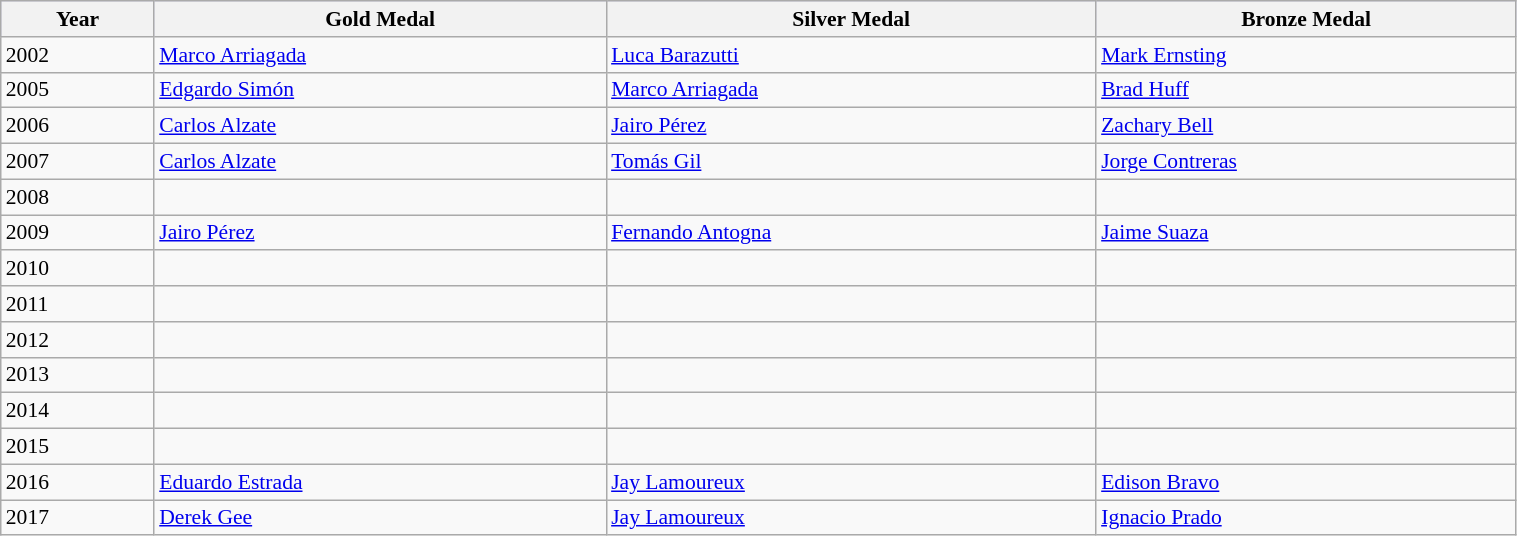<table class="wikitable"  style="font-size:90%; width:80%;">
<tr style="background:#ccf;">
<th>Year</th>
<th> <strong>Gold Medal</strong></th>
<th> <strong>Silver Medal</strong></th>
<th> <strong>Bronze Medal</strong></th>
</tr>
<tr>
<td>2002</td>
<td> <a href='#'>Marco Arriagada</a></td>
<td> <a href='#'>Luca Barazutti</a></td>
<td> <a href='#'>Mark Ernsting</a></td>
</tr>
<tr>
<td>2005</td>
<td> <a href='#'>Edgardo Simón</a></td>
<td> <a href='#'>Marco Arriagada</a></td>
<td> <a href='#'>Brad Huff</a></td>
</tr>
<tr>
<td>2006</td>
<td> <a href='#'>Carlos Alzate</a></td>
<td> <a href='#'>Jairo Pérez</a></td>
<td> <a href='#'>Zachary Bell</a></td>
</tr>
<tr>
<td>2007</td>
<td> <a href='#'>Carlos Alzate</a></td>
<td> <a href='#'>Tomás Gil</a></td>
<td> <a href='#'>Jorge Contreras</a></td>
</tr>
<tr>
<td>2008</td>
<td></td>
<td></td>
<td></td>
</tr>
<tr>
<td>2009</td>
<td> <a href='#'>Jairo Pérez</a></td>
<td> <a href='#'>Fernando Antogna</a></td>
<td> <a href='#'>Jaime Suaza</a></td>
</tr>
<tr>
<td>2010</td>
<td></td>
<td></td>
<td></td>
</tr>
<tr>
<td>2011</td>
<td></td>
<td></td>
<td></td>
</tr>
<tr>
<td>2012</td>
<td></td>
<td></td>
<td></td>
</tr>
<tr>
<td>2013</td>
<td></td>
<td></td>
<td></td>
</tr>
<tr>
<td>2014</td>
<td></td>
<td></td>
<td></td>
</tr>
<tr>
<td>2015</td>
<td></td>
<td></td>
<td></td>
</tr>
<tr>
<td>2016</td>
<td> <a href='#'>Eduardo Estrada</a></td>
<td> <a href='#'>Jay Lamoureux</a></td>
<td> <a href='#'>Edison Bravo</a></td>
</tr>
<tr>
<td>2017</td>
<td> <a href='#'>Derek Gee</a></td>
<td> <a href='#'>Jay Lamoureux</a></td>
<td> <a href='#'>Ignacio Prado</a></td>
</tr>
</table>
